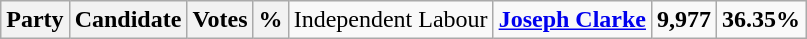<table class="wikitable">
<tr>
<th colspan="2">Party</th>
<th>Candidate</th>
<th>Votes</th>
<th>%<br></th>
<td>Independent Labour</td>
<td><strong><a href='#'>Joseph Clarke</a></strong></td>
<td align="right"><strong>9,977</strong></td>
<td align="right"><strong>36.35%</strong><br>


</td>
</tr>
</table>
